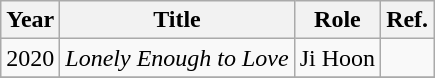<table class="wikitable">
<tr>
<th>Year</th>
<th>Title</th>
<th>Role</th>
<th>Ref.</th>
</tr>
<tr>
<td>2020</td>
<td><em>Lonely Enough to Love</em></td>
<td>Ji Hoon</td>
<td></td>
</tr>
<tr>
</tr>
</table>
